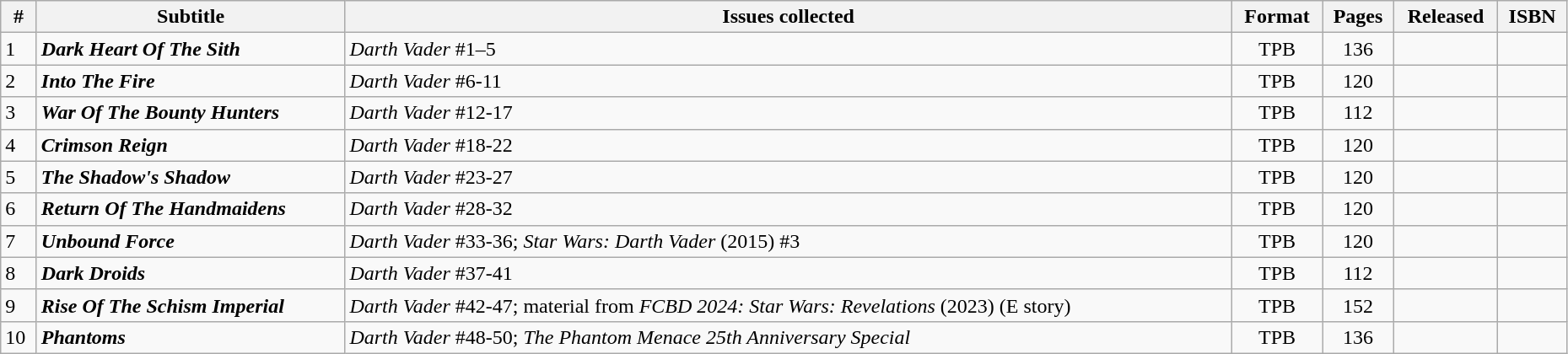<table class="wikitable sortable" width=98%>
<tr>
<th class="unsortable">#</th>
<th class="unsortable">Subtitle</th>
<th class="unsortable">Issues collected</th>
<th>Format</th>
<th class="unsortable">Pages</th>
<th>Released</th>
<th class="unsortable">ISBN</th>
</tr>
<tr>
<td>1</td>
<td><strong><em>Dark Heart Of The Sith</em></strong></td>
<td><em>Darth Vader</em> #1–5</td>
<td style="text-align: center;">TPB</td>
<td style="text-align: center;">136</td>
<td></td>
<td></td>
</tr>
<tr>
<td>2</td>
<td><strong><em>Into The Fire</em></strong></td>
<td><em>Darth Vader</em> #6-11</td>
<td style="text-align: center;">TPB</td>
<td style="text-align: center;">120</td>
<td></td>
<td></td>
</tr>
<tr>
<td>3</td>
<td><strong><em>War Of The Bounty Hunters</em></strong></td>
<td><em>Darth Vader</em> #12-17</td>
<td style="text-align: center;">TPB</td>
<td style="text-align: center;">112</td>
<td></td>
<td></td>
</tr>
<tr>
<td>4</td>
<td><strong><em>Crimson Reign</em></strong></td>
<td><em>Darth Vader</em> #18-22</td>
<td style="text-align: center;">TPB</td>
<td style="text-align: center;">120</td>
<td></td>
<td></td>
</tr>
<tr>
<td>5</td>
<td><strong><em>The Shadow's Shadow</em></strong></td>
<td><em>Darth Vader</em> #23-27</td>
<td style="text-align: center;">TPB</td>
<td style="text-align: center;">120</td>
<td></td>
<td></td>
</tr>
<tr>
<td>6</td>
<td><strong><em>Return Of The Handmaidens</em></strong></td>
<td><em>Darth Vader</em> #28-32</td>
<td style="text-align: center;">TPB</td>
<td style="text-align: center;">120</td>
<td></td>
<td></td>
</tr>
<tr>
<td>7</td>
<td><strong><em>Unbound Force</em></strong></td>
<td><em>Darth Vader</em> #33-36; <em>Star Wars: Darth Vader</em> (2015) #3</td>
<td style="text-align: center;">TPB</td>
<td style="text-align: center;">120</td>
<td></td>
<td></td>
</tr>
<tr>
<td>8</td>
<td><strong><em>Dark Droids</em></strong></td>
<td><em>Darth Vader</em> #37-41</td>
<td style="text-align: center;">TPB</td>
<td style="text-align: center;">112</td>
<td></td>
<td></td>
</tr>
<tr>
<td>9</td>
<td><strong><em>Rise Of The Schism Imperial</em></strong></td>
<td><em>Darth Vader</em> #42-47; material from <em>FCBD 2024: Star Wars: Revelations</em> (2023) (E story)</td>
<td style="text-align: center;">TPB</td>
<td style="text-align: center;">152</td>
<td></td>
<td></td>
</tr>
<tr>
<td>10</td>
<td><strong><em>Phantoms</em></strong></td>
<td><em>Darth Vader</em> #48-50; <em>The Phantom Menace 25th Anniversary Special</em></td>
<td style="text-align: center;">TPB</td>
<td style="text-align: center;">136</td>
<td></td>
<td></td>
</tr>
</table>
